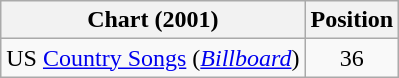<table class="wikitable sortable">
<tr>
<th scope="col">Chart (2001)</th>
<th scope="col">Position</th>
</tr>
<tr>
<td>US <a href='#'>Country Songs</a> (<em><a href='#'>Billboard</a></em>)</td>
<td align="center">36</td>
</tr>
</table>
